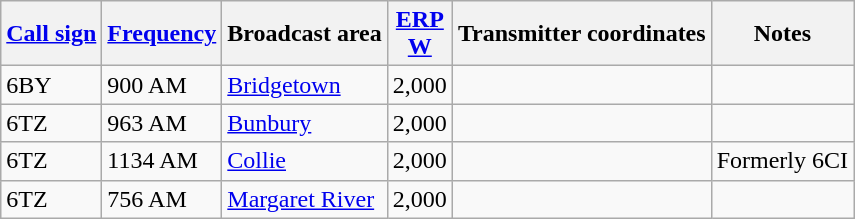<table class="wikitable sortable">
<tr>
<th><a href='#'>Call sign</a></th>
<th data-sort-type="number"><a href='#'>Frequency</a></th>
<th>Broadcast area</th>
<th data-sort-type="number"><a href='#'>ERP</a><br><a href='#'>W</a></th>
<th class="unsortable">Transmitter coordinates</th>
<th class="unsortable">Notes</th>
</tr>
<tr>
<td>6BY</td>
<td>900 AM</td>
<td><a href='#'>Bridgetown</a></td>
<td>2,000</td>
<td></td>
<td></td>
</tr>
<tr>
<td>6TZ</td>
<td>963 AM</td>
<td><a href='#'>Bunbury</a></td>
<td>2,000</td>
<td></td>
<td></td>
</tr>
<tr>
<td>6TZ</td>
<td>1134 AM</td>
<td><a href='#'>Collie</a></td>
<td>2,000</td>
<td></td>
<td>Formerly 6CI</td>
</tr>
<tr>
<td>6TZ</td>
<td>756 AM</td>
<td><a href='#'>Margaret River</a></td>
<td>2,000</td>
<td></td>
<td></td>
</tr>
</table>
